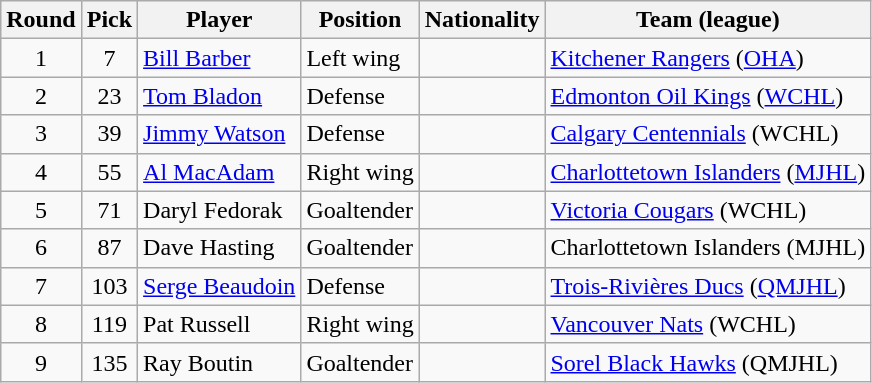<table class="wikitable">
<tr>
<th>Round</th>
<th>Pick</th>
<th>Player</th>
<th>Position</th>
<th>Nationality</th>
<th>Team (league)</th>
</tr>
<tr>
<td style="text-align:center">1</td>
<td style="text-align:center">7</td>
<td><a href='#'>Bill Barber</a></td>
<td>Left wing</td>
<td></td>
<td><a href='#'>Kitchener Rangers</a> (<a href='#'>OHA</a>)</td>
</tr>
<tr>
<td style="text-align:center">2</td>
<td style="text-align:center">23</td>
<td><a href='#'>Tom Bladon</a></td>
<td>Defense</td>
<td></td>
<td><a href='#'>Edmonton Oil Kings</a> (<a href='#'>WCHL</a>)</td>
</tr>
<tr>
<td style="text-align:center">3</td>
<td style="text-align:center">39</td>
<td><a href='#'>Jimmy Watson</a></td>
<td>Defense</td>
<td></td>
<td><a href='#'>Calgary Centennials</a> (WCHL)</td>
</tr>
<tr>
<td style="text-align:center">4</td>
<td style="text-align:center">55</td>
<td><a href='#'>Al MacAdam</a></td>
<td>Right wing</td>
<td></td>
<td><a href='#'>Charlottetown Islanders</a> (<a href='#'>MJHL</a>)</td>
</tr>
<tr>
<td style="text-align:center">5</td>
<td style="text-align:center">71</td>
<td>Daryl Fedorak</td>
<td>Goaltender</td>
<td></td>
<td><a href='#'>Victoria Cougars</a> (WCHL)</td>
</tr>
<tr>
<td style="text-align:center">6</td>
<td style="text-align:center">87</td>
<td>Dave Hasting</td>
<td>Goaltender</td>
<td></td>
<td>Charlottetown Islanders (MJHL)</td>
</tr>
<tr>
<td style="text-align:center">7</td>
<td style="text-align:center">103</td>
<td><a href='#'>Serge Beaudoin</a></td>
<td>Defense</td>
<td></td>
<td><a href='#'>Trois-Rivières Ducs</a> (<a href='#'>QMJHL</a>)</td>
</tr>
<tr>
<td style="text-align:center">8</td>
<td style="text-align:center">119</td>
<td>Pat Russell</td>
<td>Right wing</td>
<td></td>
<td><a href='#'>Vancouver Nats</a> (WCHL)</td>
</tr>
<tr>
<td style="text-align:center">9</td>
<td style="text-align:center">135</td>
<td>Ray Boutin</td>
<td>Goaltender</td>
<td></td>
<td><a href='#'>Sorel Black Hawks</a> (QMJHL)</td>
</tr>
</table>
